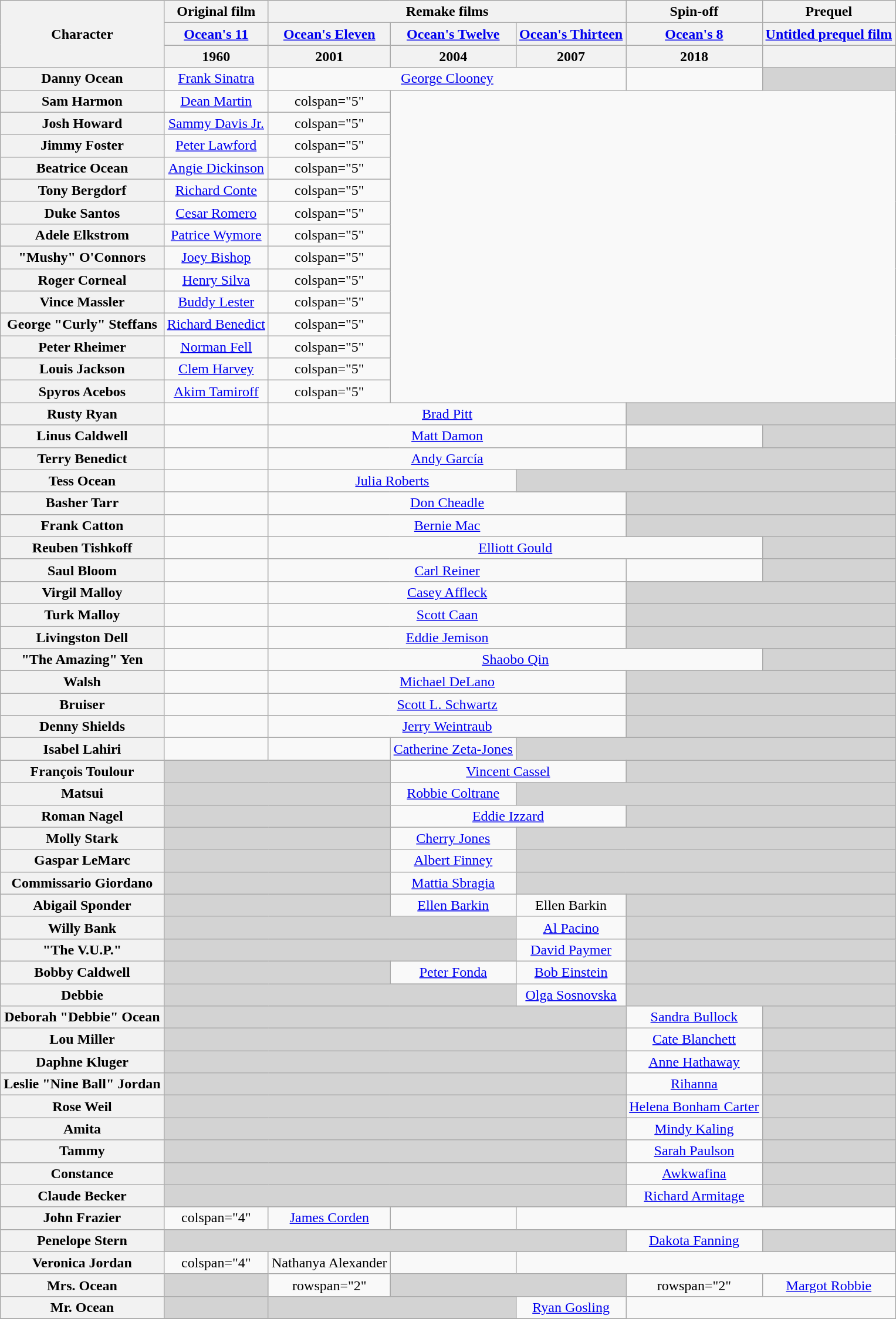<table class="wikitable plainrowheaders" style="text-align:center">
<tr>
<th rowspan="3" colspan="1">Character</th>
<th colspan="1">Original film</th>
<th colspan="3">Remake films</th>
<th>Spin-off</th>
<th>Prequel</th>
</tr>
<tr>
<th><a href='#'>Ocean's 11</a></th>
<th><a href='#'>Ocean's Eleven</a></th>
<th><a href='#'>Ocean's Twelve</a></th>
<th><a href='#'>Ocean's Thirteen</a></th>
<th><a href='#'>Ocean's 8</a></th>
<th><a href='#'>Untitled prequel film</a></th>
</tr>
<tr>
<th>1960</th>
<th>2001</th>
<th>2004</th>
<th>2007</th>
<th>2018</th>
<th></th>
</tr>
<tr>
<th>Danny Ocean</th>
<td><a href='#'>Frank Sinatra</a></td>
<td colspan="3"><a href='#'>George Clooney</a></td>
<td></td>
<td style="background-color:lightgrey;"> </td>
</tr>
<tr>
<th>Sam Harmon</th>
<td><a href='#'>Dean Martin</a></td>
<td>colspan="5" </td>
</tr>
<tr>
<th>Josh Howard</th>
<td><a href='#'>Sammy Davis Jr.</a></td>
<td>colspan="5" </td>
</tr>
<tr>
<th>Jimmy Foster</th>
<td><a href='#'>Peter Lawford</a></td>
<td>colspan="5" </td>
</tr>
<tr>
<th>Beatrice Ocean</th>
<td><a href='#'>Angie Dickinson</a></td>
<td>colspan="5" </td>
</tr>
<tr>
<th>Tony Bergdorf</th>
<td><a href='#'>Richard Conte</a></td>
<td>colspan="5" </td>
</tr>
<tr>
<th>Duke Santos</th>
<td><a href='#'>Cesar Romero</a></td>
<td>colspan="5" </td>
</tr>
<tr>
<th>Adele Elkstrom</th>
<td><a href='#'>Patrice Wymore</a></td>
<td>colspan="5" </td>
</tr>
<tr>
<th>"Mushy" O'Connors</th>
<td><a href='#'>Joey Bishop</a></td>
<td>colspan="5" </td>
</tr>
<tr>
<th>Roger Corneal</th>
<td><a href='#'>Henry Silva</a></td>
<td>colspan="5" </td>
</tr>
<tr>
<th>Vince Massler</th>
<td><a href='#'>Buddy Lester</a></td>
<td>colspan="5" </td>
</tr>
<tr>
<th>George "Curly" Steffans</th>
<td><a href='#'>Richard Benedict</a></td>
<td>colspan="5" </td>
</tr>
<tr>
<th>Peter Rheimer</th>
<td><a href='#'>Norman Fell</a></td>
<td>colspan="5" </td>
</tr>
<tr>
<th>Louis Jackson</th>
<td><a href='#'>Clem Harvey</a></td>
<td>colspan="5" </td>
</tr>
<tr>
<th>Spyros Acebos</th>
<td><a href='#'>Akim Tamiroff</a></td>
<td>colspan="5" </td>
</tr>
<tr>
<th>Rusty Ryan</th>
<td></td>
<td colspan="3"><a href='#'>Brad Pitt</a></td>
<td colspan="3" style="background-color:lightgrey;"> </td>
</tr>
<tr>
<th>Linus Caldwell</th>
<td></td>
<td colspan="3"><a href='#'>Matt Damon</a></td>
<td></td>
<td colspan="2" style="background-color:lightgrey;"> </td>
</tr>
<tr>
<th>Terry Benedict</th>
<td></td>
<td colspan="3"><a href='#'>Andy García</a></td>
<td colspan="2" style="background-color:lightgrey;"> </td>
</tr>
<tr>
<th>Tess Ocean</th>
<td></td>
<td colspan="2"><a href='#'>Julia Roberts</a></td>
<td colspan="3" style="background-color:lightgrey;"> </td>
</tr>
<tr>
<th>Basher Tarr</th>
<td></td>
<td colspan="3"><a href='#'>Don Cheadle</a></td>
<td colspan="2" style="background-color:lightgrey;"> </td>
</tr>
<tr>
<th>Frank Catton</th>
<td></td>
<td colspan="3"><a href='#'>Bernie Mac</a></td>
<td colspan="2" style="background-color:lightgrey;"> </td>
</tr>
<tr>
<th>Reuben Tishkoff</th>
<td></td>
<td colspan="4"><a href='#'>Elliott Gould</a></td>
<td style="background-color:lightgrey;"> </td>
</tr>
<tr>
<th>Saul Bloom</th>
<td></td>
<td colspan="3"><a href='#'>Carl Reiner</a></td>
<td></td>
<td style="background-color:lightgrey;"> </td>
</tr>
<tr>
<th>Virgil Malloy</th>
<td></td>
<td colspan="3"><a href='#'>Casey Affleck</a></td>
<td colspan="2" style="background-color:lightgrey;"> </td>
</tr>
<tr>
<th>Turk Malloy</th>
<td></td>
<td colspan="3"><a href='#'>Scott Caan</a></td>
<td colspan="2" style="background-color:lightgrey;"> </td>
</tr>
<tr>
<th>Livingston Dell</th>
<td></td>
<td colspan="3"><a href='#'>Eddie Jemison</a></td>
<td colspan="2" style="background-color:lightgrey;"> </td>
</tr>
<tr>
<th>"The Amazing" Yen</th>
<td></td>
<td colspan="4"><a href='#'>Shaobo Qin</a></td>
<td style="background-color:lightgrey;"> </td>
</tr>
<tr>
<th>Walsh</th>
<td></td>
<td colspan="3"><a href='#'>Michael DeLano</a></td>
<td colspan="2" style="background-color:lightgrey;"> </td>
</tr>
<tr>
<th>Bruiser</th>
<td></td>
<td colspan="3"><a href='#'>Scott L. Schwartz</a></td>
<td colspan="2" style="background-color:lightgrey;"> </td>
</tr>
<tr>
<th>Denny Shields</th>
<td></td>
<td colspan="3"><a href='#'>Jerry Weintraub</a></td>
<td colspan="2" style="background-color:lightgrey;"> </td>
</tr>
<tr>
<th>Isabel Lahiri</th>
<td></td>
<td></td>
<td><a href='#'>Catherine Zeta-Jones</a></td>
<td colspan="3" style="background-color:lightgrey;"> </td>
</tr>
<tr>
<th>François Toulour <br></th>
<td colspan="2" style="background-color:lightgrey;"> </td>
<td colspan="2"><a href='#'>Vincent Cassel</a></td>
<td colspan="2" style="background-color:lightgrey;"> </td>
</tr>
<tr>
<th>Matsui</th>
<td colspan="2" style="background-color:lightgrey;"> </td>
<td><a href='#'>Robbie Coltrane</a></td>
<td colspan="3" style="background-color:lightgrey;"> </td>
</tr>
<tr>
<th>Roman Nagel</th>
<td colspan="2" style="background-color:lightgrey;"> </td>
<td colspan="2"><a href='#'>Eddie Izzard</a></td>
<td colspan="3" style="background-color:lightgrey;"> </td>
</tr>
<tr>
<th>Molly Stark</th>
<td colspan="2" style="background-color:lightgrey;"> </td>
<td><a href='#'>Cherry Jones</a></td>
<td colspan="3" style="background-color:lightgrey;"> </td>
</tr>
<tr>
<th>Gaspar LeMarc</th>
<td colspan="2" style="background-color:lightgrey;"> </td>
<td><a href='#'>Albert Finney</a></td>
<td colspan="3" style="background-color:lightgrey;"> </td>
</tr>
<tr>
<th>Commissario Giordano</th>
<td colspan="2" style="background-color:lightgrey;"> </td>
<td><a href='#'>Mattia Sbragia</a></td>
<td colspan="3" style="background-color:lightgrey;"> </td>
</tr>
<tr>
<th>Abigail Sponder</th>
<td colspan="2" style="background-color:lightgrey;"> </td>
<td><a href='#'>Ellen Barkin</a></td>
<td>Ellen Barkin</td>
<td colspan="3" style="background-color:lightgrey;"> </td>
</tr>
<tr>
<th>Willy Bank</th>
<td colspan="3" style="background-color:lightgrey;"> </td>
<td><a href='#'>Al Pacino</a></td>
<td colspan="3" style="background-color:lightgrey;"> </td>
</tr>
<tr>
<th>"The V.U.P."</th>
<td colspan="3" style="background-color:lightgrey;"> </td>
<td><a href='#'>David Paymer</a></td>
<td colspan="3" style="background-color:lightgrey;"> </td>
</tr>
<tr>
<th>Bobby Caldwell</th>
<td colspan="2" style="background-color:lightgrey;"> </td>
<td><a href='#'>Peter Fonda</a></td>
<td><a href='#'>Bob Einstein</a></td>
<td colspan="3" style="background-color:lightgrey;"> </td>
</tr>
<tr>
<th>Debbie</th>
<td colspan="3" style="background-color:lightgrey;"> </td>
<td><a href='#'>Olga Sosnovska</a></td>
<td colspan="3" style="background-color:lightgrey;"> </td>
</tr>
<tr>
<th>Deborah "Debbie" Ocean</th>
<td colspan="4" style="background-color:lightgrey;"> </td>
<td><a href='#'>Sandra Bullock</a></td>
<td style="background-color:lightgrey;"> </td>
</tr>
<tr>
<th>Lou Miller</th>
<td colspan="4" style="background-color:lightgrey;"> </td>
<td><a href='#'>Cate Blanchett</a></td>
<td style="background-color:lightgrey;"> </td>
</tr>
<tr>
<th>Daphne Kluger</th>
<td colspan="4" style="background-color:lightgrey;"> </td>
<td><a href='#'>Anne Hathaway</a></td>
<td style="background-color:lightgrey;"> </td>
</tr>
<tr>
<th>Leslie "Nine Ball" Jordan</th>
<td colspan="4" style="background-color:lightgrey;"> </td>
<td><a href='#'>Rihanna</a></td>
<td style="background-color:lightgrey;"> </td>
</tr>
<tr>
<th>Rose Weil</th>
<td colspan="4" style="background-color:lightgrey;"> </td>
<td><a href='#'>Helena Bonham Carter</a></td>
<td style="background-color:lightgrey;"> </td>
</tr>
<tr>
<th>Amita</th>
<td colspan="4" style="background-color:lightgrey;"> </td>
<td><a href='#'>Mindy Kaling</a></td>
<td style="background-color:lightgrey;"> </td>
</tr>
<tr>
<th>Tammy</th>
<td colspan="4" style="background-color:lightgrey;"> </td>
<td><a href='#'>Sarah Paulson</a></td>
<td style="background-color:lightgrey;"> </td>
</tr>
<tr>
<th>Constance</th>
<td colspan="4" style="background-color:lightgrey;"> </td>
<td><a href='#'>Awkwafina</a></td>
<td style="background-color:lightgrey;"> </td>
</tr>
<tr>
<th>Claude Becker</th>
<td colspan="4" style="background-color:lightgrey;"> </td>
<td><a href='#'>Richard Armitage</a></td>
<td style="background-color:lightgrey;"> </td>
</tr>
<tr>
<th>John Frazier</th>
<td>colspan="4" </td>
<td><a href='#'>James Corden</a></td>
<td></td>
</tr>
<tr>
<th>Penelope Stern</th>
<td colspan="4" style="background-color:lightgrey;"> </td>
<td><a href='#'>Dakota Fanning</a></td>
<td style="background-color:lightgrey;"> </td>
</tr>
<tr>
<th>Veronica Jordan</th>
<td>colspan="4" </td>
<td>Nathanya Alexander</td>
<td></td>
</tr>
<tr>
<th>Mrs. Ocean</th>
<td style="background-color:lightgrey;"> </td>
<td>rowspan="2" </td>
<td colspan="2" style="background-color:lightgrey;"> </td>
<td>rowspan="2" </td>
<td><a href='#'>Margot Robbie</a></td>
</tr>
<tr>
<th>Mr. Ocean</th>
<td style="background-color:lightgrey;"> </td>
<td colspan="2" style="background-color:lightgrey;"> </td>
<td><a href='#'>Ryan Gosling</a></td>
</tr>
<tr>
</tr>
</table>
